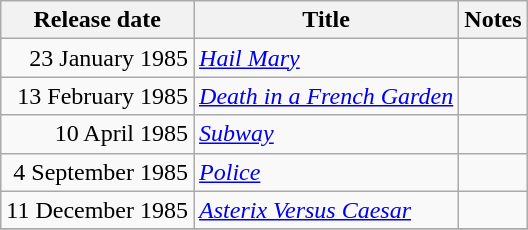<table class="wikitable sortable">
<tr>
<th scope="col">Release date</th>
<th>Title</th>
<th>Notes</th>
</tr>
<tr>
<td style="text-align:right;">23 January 1985</td>
<td><em><a href='#'>Hail Mary</a></em></td>
<td></td>
</tr>
<tr>
<td style="text-align:right;">13 February 1985</td>
<td><em><a href='#'>Death in a French Garden</a></em></td>
<td></td>
</tr>
<tr>
<td style="text-align:right;">10 April 1985</td>
<td><em><a href='#'>Subway</a></em></td>
<td></td>
</tr>
<tr>
<td style="text-align:right;">4 September 1985</td>
<td><em><a href='#'>Police</a></em></td>
<td></td>
</tr>
<tr>
<td style="text-align:right;">11 December 1985</td>
<td><em><a href='#'>Asterix Versus Caesar</a></em></td>
<td></td>
</tr>
<tr>
</tr>
</table>
